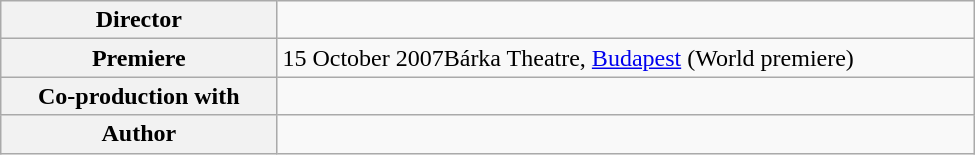<table class="wikitable" style="width:650px; ">
<tr>
<th align="left" valign="top">Director</th>
<td align="left" valign="top"></td>
</tr>
<tr>
<th align="left" valign="top">Premiere</th>
<td align="left" valign="top">15 October 2007Bárka Theatre, <a href='#'>Budapest</a> (World premiere)</td>
</tr>
<tr>
<th align="left" valign="top">Co-production with</th>
<td align="left" valign="top"></td>
</tr>
<tr>
<th align="left" valign="top" style="width:180px;">Author</th>
<td align="left" valign="top" style="width:470px;"></td>
</tr>
</table>
